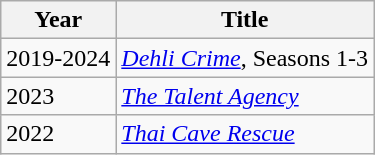<table class="wikitable">
<tr>
<th>Year</th>
<th>Title</th>
</tr>
<tr>
<td>2019-2024</td>
<td><em><a href='#'>Dehli Crime</a></em>, Seasons 1-3</td>
</tr>
<tr>
<td>2023</td>
<td><em><a href='#'>The Talent Agency</a></em></td>
</tr>
<tr>
<td>2022</td>
<td><em><a href='#'>Thai Cave Rescue</a></em></td>
</tr>
</table>
